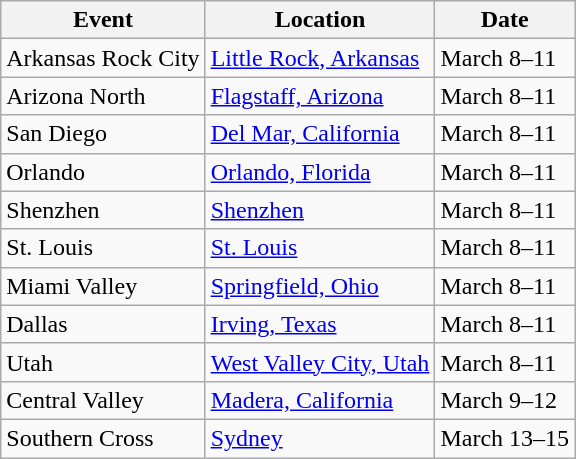<table class="wikitable">
<tr>
<th>Event</th>
<th>Location</th>
<th>Date</th>
</tr>
<tr>
<td>Arkansas Rock City</td>
<td><a href='#'>Little Rock, Arkansas</a></td>
<td>March 8–11</td>
</tr>
<tr>
<td>Arizona North</td>
<td><a href='#'>Flagstaff, Arizona</a></td>
<td>March 8–11</td>
</tr>
<tr>
<td>San Diego</td>
<td><a href='#'>Del Mar, California</a></td>
<td>March 8–11</td>
</tr>
<tr>
<td>Orlando</td>
<td><a href='#'>Orlando, Florida</a></td>
<td>March 8–11</td>
</tr>
<tr>
<td>Shenzhen</td>
<td><a href='#'>Shenzhen</a></td>
<td>March 8–11</td>
</tr>
<tr>
<td>St. Louis</td>
<td><a href='#'>St. Louis</a></td>
<td>March 8–11</td>
</tr>
<tr>
<td>Miami Valley</td>
<td><a href='#'>Springfield, Ohio</a></td>
<td>March 8–11</td>
</tr>
<tr>
<td>Dallas</td>
<td><a href='#'>Irving, Texas</a></td>
<td>March 8–11</td>
</tr>
<tr>
<td>Utah</td>
<td><a href='#'>West Valley City, Utah</a></td>
<td>March 8–11</td>
</tr>
<tr>
<td>Central Valley</td>
<td><a href='#'>Madera, California</a></td>
<td>March 9–12</td>
</tr>
<tr>
<td>Southern Cross</td>
<td><a href='#'>Sydney</a></td>
<td>March 13–15</td>
</tr>
</table>
